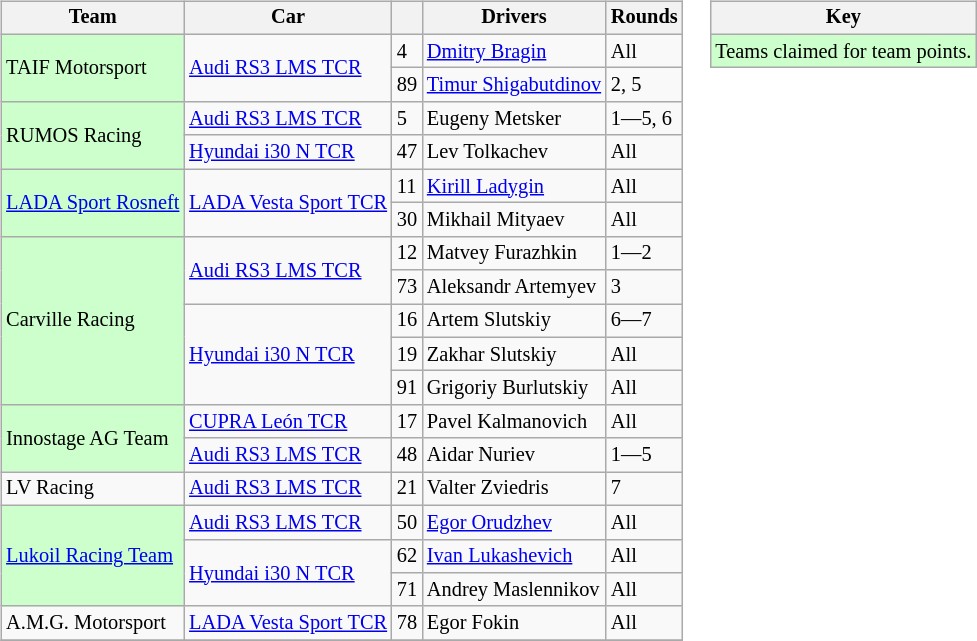<table>
<tr>
<td><br><table class="wikitable" style="font-size: 85%">
<tr>
<th>Team</th>
<th>Car</th>
<th></th>
<th>Drivers</th>
<th>Rounds</th>
</tr>
<tr>
<td rowspan=2 style="background:#ccffcc;"> TAIF Motorsport</td>
<td rowspan=2><a href='#'>Audi RS3 LMS TCR</a></td>
<td>4</td>
<td> <a href='#'>Dmitry Bragin</a></td>
<td>All</td>
</tr>
<tr>
<td>89</td>
<td nowrap> <a href='#'>Timur Shigabutdinov</a></td>
<td>2, 5</td>
</tr>
<tr>
<td rowspan=2 style="background:#ccffcc;"> RUMOS Racing</td>
<td><a href='#'>Audi RS3 LMS TCR</a></td>
<td>5</td>
<td> Eugeny Metsker</td>
<td>1—5, 6</td>
</tr>
<tr>
<td><a href='#'>Hyundai i30 N TCR</a></td>
<td>47</td>
<td> Lev Tolkachev</td>
<td>All</td>
</tr>
<tr>
<td rowspan=2 style="background:#ccffcc;"> <a href='#'>LADA Sport Rosneft</a></td>
<td rowspan=2><a href='#'>LADA Vesta Sport TCR</a></td>
<td>11</td>
<td> <a href='#'>Kirill Ladygin</a></td>
<td>All</td>
</tr>
<tr>
<td>30</td>
<td> Mikhail Mityaev</td>
<td>All</td>
</tr>
<tr>
<td rowspan=5 style="background:#ccffcc;"> Carville Racing</td>
<td rowspan=2><a href='#'>Audi RS3 LMS TCR</a></td>
<td>12</td>
<td> Matvey Furazhkin</td>
<td>1—2</td>
</tr>
<tr>
<td>73</td>
<td> Aleksandr Artemyev</td>
<td>3</td>
</tr>
<tr>
<td rowspan=3><a href='#'>Hyundai i30 N TCR</a></td>
<td>16</td>
<td> Artem Slutskiy</td>
<td>6—7</td>
</tr>
<tr>
<td>19</td>
<td> Zakhar Slutskiy</td>
<td>All</td>
</tr>
<tr>
<td>91</td>
<td> Grigoriy Burlutskiy</td>
<td>All</td>
</tr>
<tr>
<td rowspan=2 style="background:#ccffcc;"> Innostage AG Team</td>
<td><a href='#'>CUPRA León TCR</a></td>
<td>17</td>
<td> Pavel Kalmanovich</td>
<td>All</td>
</tr>
<tr>
<td><a href='#'>Audi RS3 LMS TCR</a></td>
<td>48</td>
<td> Aidar Nuriev</td>
<td>1—5</td>
</tr>
<tr>
<td> LV Racing</td>
<td><a href='#'>Audi RS3 LMS TCR</a></td>
<td>21</td>
<td> Valter Zviedris</td>
<td>7</td>
</tr>
<tr>
<td rowspan=3 style="background:#ccffcc;"> <a href='#'>Lukoil Racing Team</a></td>
<td><a href='#'>Audi RS3 LMS TCR</a></td>
<td>50</td>
<td> <a href='#'>Egor Orudzhev</a></td>
<td>All</td>
</tr>
<tr>
<td rowspan=2><a href='#'>Hyundai i30 N TCR</a></td>
<td>62</td>
<td> <a href='#'>Ivan Lukashevich</a></td>
<td>All</td>
</tr>
<tr>
<td>71</td>
<td> Andrey Maslennikov</td>
<td>All</td>
</tr>
<tr>
<td> A.M.G. Motorsport</td>
<td><a href='#'>LADA Vesta Sport TCR</a></td>
<td>78</td>
<td> Egor Fokin</td>
<td>All</td>
</tr>
<tr>
</tr>
</table>
</td>
<td valign="top"><br><table class="wikitable" style="font-size: 85%">
<tr>
<th colspan=2>Key</th>
</tr>
<tr>
<td colspan=2 style="background:#ccffcc;">Teams claimed for team points.</td>
</tr>
</table>
</td>
</tr>
</table>
